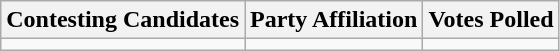<table class="wikitable sortable">
<tr>
<th>Contesting Candidates</th>
<th>Party Affiliation</th>
<th>Votes Polled</th>
</tr>
<tr>
<td></td>
<td></td>
<td></td>
</tr>
</table>
